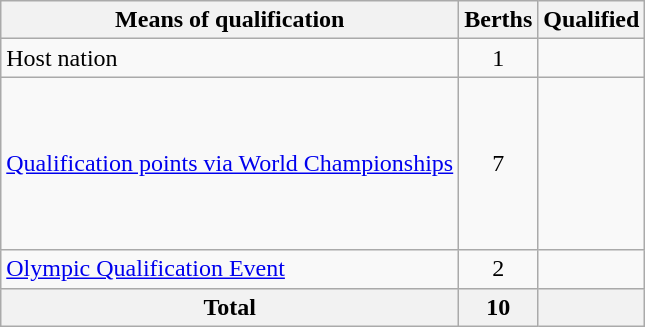<table class="wikitable">
<tr>
<th>Means of qualification</th>
<th>Berths</th>
<th>Qualified</th>
</tr>
<tr>
<td>Host nation</td>
<td align=center>1</td>
<td></td>
</tr>
<tr>
<td><a href='#'>Qualification points via World Championships</a></td>
<td align=center>7</td>
<td><br><br><br><br><br><br></td>
</tr>
<tr>
<td><a href='#'>Olympic Qualification Event</a></td>
<td align=center>2</td>
<td><br></td>
</tr>
<tr>
<th>Total</th>
<th>10</th>
<th></th>
</tr>
</table>
